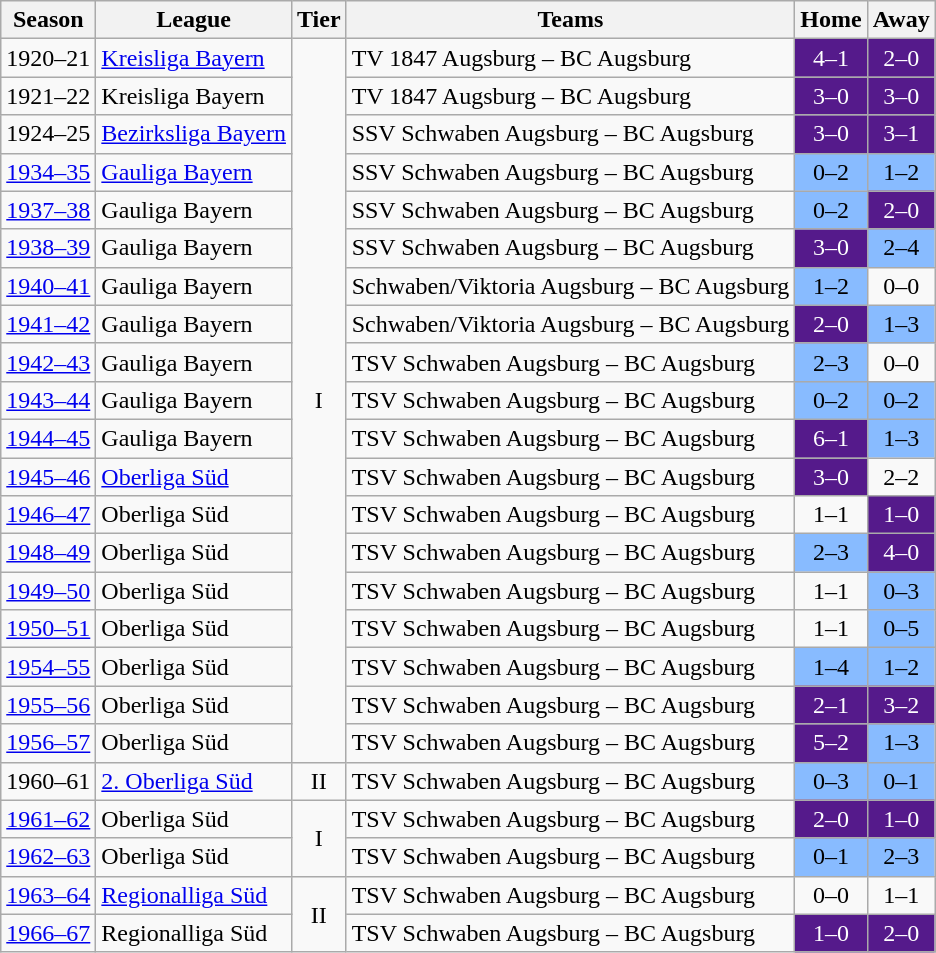<table class="wikitable">
<tr>
<th>Season</th>
<th>League</th>
<th>Tier</th>
<th>Teams</th>
<th>Home</th>
<th>Away</th>
</tr>
<tr>
<td align="left">1920–21</td>
<td align="left"><a href='#'>Kreisliga Bayern</a></td>
<td align="center" rowspan=19>I</td>
<td align="left">TV 1847 Augsburg – BC Augsburg</td>
<td align="center" style="background:#551A8B;color:white;">4–1</td>
<td align="center" style="background:#551A8B;color:white;">2–0</td>
</tr>
<tr>
<td align="left">1921–22</td>
<td align="left">Kreisliga Bayern</td>
<td align="left">TV 1847 Augsburg – BC Augsburg</td>
<td align="center" style="background:#551A8B;color:white;">3–0</td>
<td align="center" style="background:#551A8B;color:white;">3–0</td>
</tr>
<tr>
<td align="left">1924–25</td>
<td align="left"><a href='#'>Bezirksliga Bayern</a></td>
<td align="left">SSV Schwaben Augsburg – BC Augsburg</td>
<td align="center" style="background:#551A8B;color:white;">3–0</td>
<td align="center" style="background:#551A8B;color:white;">3–1</td>
</tr>
<tr>
<td align="left"><a href='#'>1934–35</a></td>
<td align="left"><a href='#'>Gauliga Bayern</a></td>
<td align="left">SSV Schwaben Augsburg – BC Augsburg</td>
<td align="center" style="background:#88bbff">0–2</td>
<td align="center" style="background:#88bbff">1–2</td>
</tr>
<tr>
<td align="left"><a href='#'>1937–38</a></td>
<td align="left">Gauliga Bayern</td>
<td align="left">SSV Schwaben Augsburg – BC Augsburg</td>
<td align="center" style="background:#88bbff">0–2</td>
<td align="center" style="background:#551A8B;color:white;">2–0</td>
</tr>
<tr>
<td align="left"><a href='#'>1938–39</a></td>
<td align="left">Gauliga Bayern</td>
<td align="left">SSV Schwaben Augsburg – BC Augsburg</td>
<td align="center" style="background:#551A8B;color:white;">3–0</td>
<td align="center" style="background:#88bbff">2–4</td>
</tr>
<tr>
<td align="left"><a href='#'>1940–41</a></td>
<td align="left">Gauliga Bayern</td>
<td align="left">Schwaben/Viktoria Augsburg – BC Augsburg</td>
<td align="center" style="background:#88bbff">1–2</td>
<td align="center">0–0</td>
</tr>
<tr>
<td align="left"><a href='#'>1941–42</a></td>
<td align="left">Gauliga Bayern</td>
<td align="left">Schwaben/Viktoria Augsburg – BC Augsburg</td>
<td align="center" style="background:#551A8B;color:white;">2–0</td>
<td align="center" style="background:#88bbff">1–3</td>
</tr>
<tr>
<td align="left"><a href='#'>1942–43</a></td>
<td align="left">Gauliga Bayern</td>
<td align="left">TSV Schwaben Augsburg – BC Augsburg</td>
<td align="center" style="background:#88bbff">2–3</td>
<td align="center">0–0</td>
</tr>
<tr>
<td align="left"><a href='#'>1943–44</a></td>
<td align="left">Gauliga Bayern</td>
<td align="left">TSV Schwaben Augsburg – BC Augsburg</td>
<td align="center" style="background:#88bbff">0–2</td>
<td align="center" style="background:#88bbff">0–2</td>
</tr>
<tr>
<td align="left"><a href='#'>1944–45</a></td>
<td align="left">Gauliga Bayern</td>
<td align="left">TSV Schwaben Augsburg – BC Augsburg</td>
<td align="center" style="background:#551A8B;color:white;">6–1</td>
<td align="center" style="background:#88bbff">1–3</td>
</tr>
<tr>
<td align="left"><a href='#'>1945–46</a></td>
<td align="left"><a href='#'>Oberliga Süd</a></td>
<td align="left">TSV Schwaben Augsburg – BC Augsburg</td>
<td align="center" style="background:#551A8B;color:white;">3–0</td>
<td align="center">2–2</td>
</tr>
<tr>
<td align="left"><a href='#'>1946–47</a></td>
<td align="left">Oberliga Süd</td>
<td align="left">TSV Schwaben Augsburg – BC Augsburg</td>
<td align="center">1–1</td>
<td align="center" style="background:#551A8B;color:white;">1–0</td>
</tr>
<tr>
<td align="left"><a href='#'>1948–49</a></td>
<td align="left">Oberliga Süd</td>
<td align="left">TSV Schwaben Augsburg – BC Augsburg</td>
<td align="center" style="background:#88bbff">2–3</td>
<td align="center" style="background:#551A8B;color:white;">4–0</td>
</tr>
<tr>
<td align="left"><a href='#'>1949–50</a></td>
<td align="left">Oberliga Süd</td>
<td align="left">TSV Schwaben Augsburg – BC Augsburg</td>
<td align="center">1–1</td>
<td align="center" style="background:#88bbff">0–3</td>
</tr>
<tr>
<td align="left"><a href='#'>1950–51</a></td>
<td align="left">Oberliga Süd</td>
<td align="left">TSV Schwaben Augsburg – BC Augsburg</td>
<td align="center">1–1</td>
<td align="center" style="background:#88bbff">0–5</td>
</tr>
<tr>
<td align="left"><a href='#'>1954–55</a></td>
<td align="left">Oberliga Süd</td>
<td align="left">TSV Schwaben Augsburg – BC Augsburg</td>
<td align="center" style="background:#88bbff">1–4</td>
<td align="center" style="background:#88bbff">1–2</td>
</tr>
<tr>
<td align="left"><a href='#'>1955–56</a></td>
<td align="left">Oberliga Süd</td>
<td align="left">TSV Schwaben Augsburg – BC Augsburg</td>
<td align="center" style="background:#551A8B;color:white;">2–1</td>
<td align="center" style="background:#551A8B;color:white;">3–2</td>
</tr>
<tr>
<td align="left"><a href='#'>1956–57</a></td>
<td align="left">Oberliga Süd</td>
<td align="left">TSV Schwaben Augsburg – BC Augsburg</td>
<td align="center" style="background:#551A8B;color:white;">5–2</td>
<td align="center" style="background:#88bbff">1–3</td>
</tr>
<tr>
<td align="left">1960–61</td>
<td align="left"><a href='#'>2. Oberliga Süd</a></td>
<td align="center">II</td>
<td align="left">TSV Schwaben Augsburg – BC Augsburg</td>
<td align="center" style="background:#88bbff">0–3</td>
<td align="center" style="background:#88bbff">0–1</td>
</tr>
<tr>
<td align="left"><a href='#'>1961–62</a></td>
<td align="left">Oberliga Süd</td>
<td align="center" rowspan=2>I</td>
<td align="left">TSV Schwaben Augsburg – BC Augsburg</td>
<td align="center" style="background:#551A8B;color:white;">2–0</td>
<td align="center" style="background:#551A8B;color:white;">1–0</td>
</tr>
<tr>
<td align="left"><a href='#'>1962–63</a></td>
<td align="left">Oberliga Süd</td>
<td align="left">TSV Schwaben Augsburg – BC Augsburg</td>
<td align="center" style="background:#88bbff">0–1</td>
<td align="center" style="background:#88bbff">2–3</td>
</tr>
<tr>
<td align="left"><a href='#'>1963–64</a></td>
<td align="left"><a href='#'>Regionalliga Süd</a></td>
<td align="center" rowspan=2>II</td>
<td align="left">TSV Schwaben Augsburg – BC Augsburg</td>
<td align="center">0–0</td>
<td align="center">1–1</td>
</tr>
<tr>
<td align="left"><a href='#'>1966–67</a></td>
<td align="left">Regionalliga Süd</td>
<td align="left">TSV Schwaben Augsburg – BC Augsburg</td>
<td align="center" style="background:#551A8B;color:white;">1–0</td>
<td align="center" style="background:#551A8B;color:white;">2–0</td>
</tr>
</table>
